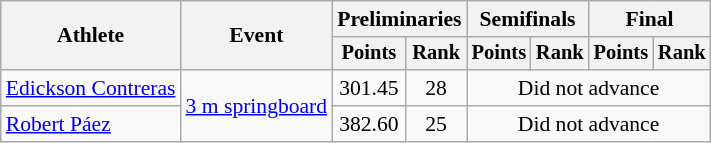<table class="wikitable" style="font-size:90%">
<tr>
<th rowspan="2">Athlete</th>
<th rowspan="2">Event</th>
<th colspan=2>Preliminaries</th>
<th colspan=2>Semifinals</th>
<th colspan=2>Final</th>
</tr>
<tr style="font-size:95%">
<th>Points</th>
<th>Rank</th>
<th>Points</th>
<th>Rank</th>
<th>Points</th>
<th>Rank</th>
</tr>
<tr align=center>
<td align=left><a href='#'>Edickson Contreras</a></td>
<td rowspan=2 align=left><a href='#'>3 m springboard</a></td>
<td>301.45</td>
<td>28</td>
<td colspan=4>Did not advance</td>
</tr>
<tr align=center>
<td align=left><a href='#'>Robert Páez</a></td>
<td>382.60</td>
<td>25</td>
<td colspan=4>Did not advance</td>
</tr>
</table>
